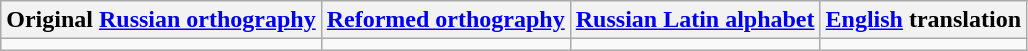<table class="wikitable">
<tr>
<th>Original <a href='#'>Russian orthography</a></th>
<th><a href='#'>Reformed orthography</a></th>
<th><a href='#'>Russian Latin alphabet</a></th>
<th><a href='#'>English</a> translation<br></th>
</tr>
<tr style="vertical-align:top;text-align:center;white-space:nowrap;">
<td></td>
<td></td>
<td></td>
<td></td>
</tr>
</table>
